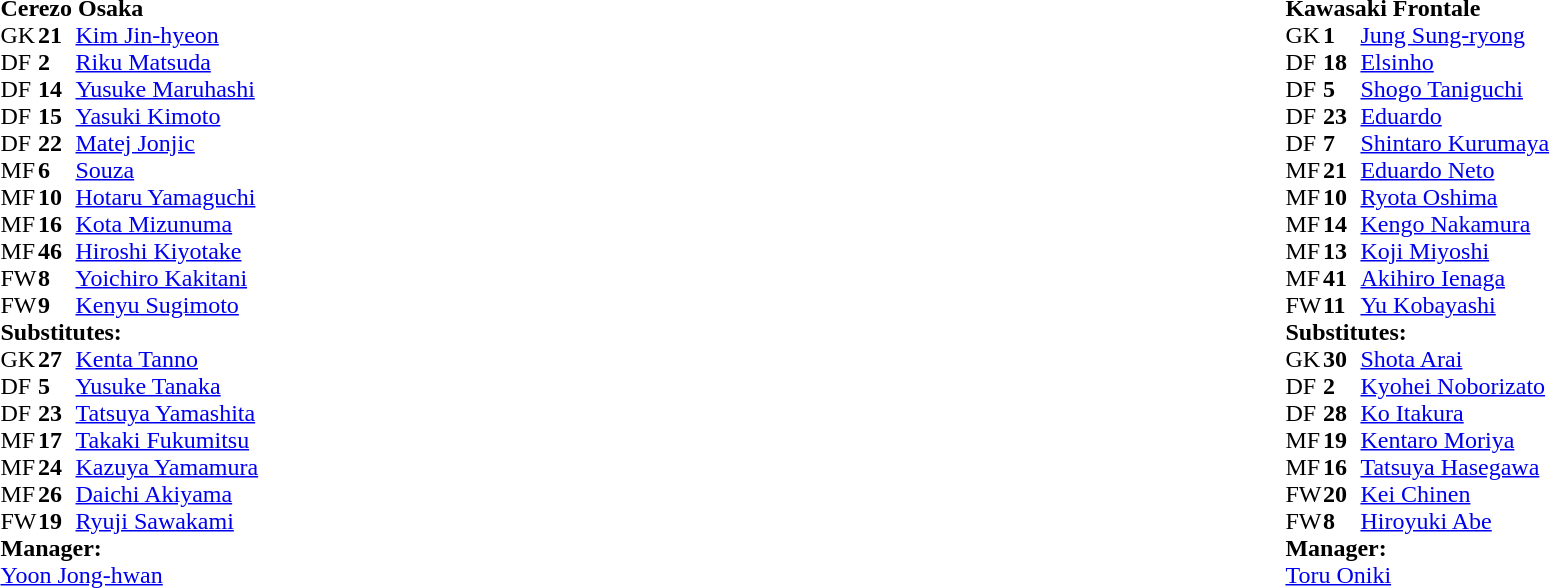<table width="100%">
<tr>
<td valign="top" width="50%"><br><table style="font-size: 100%" cellspacing="0" cellpadding="0">
<tr>
<td colspan="4"><strong>Cerezo Osaka</strong></td>
</tr>
<tr>
<th width="25"></th>
<th width="25"></th>
</tr>
<tr>
<td>GK</td>
<td><strong>21</strong></td>
<td> <a href='#'>Kim Jin-hyeon</a></td>
</tr>
<tr>
<td>DF</td>
<td><strong>2</strong></td>
<td> <a href='#'>Riku Matsuda</a></td>
</tr>
<tr>
<td>DF</td>
<td><strong>14</strong></td>
<td> <a href='#'>Yusuke Maruhashi</a></td>
<td></td>
</tr>
<tr>
<td>DF</td>
<td><strong>15</strong></td>
<td> <a href='#'>Yasuki Kimoto</a></td>
<td></td>
</tr>
<tr>
<td>DF</td>
<td><strong>22</strong></td>
<td> <a href='#'>Matej Jonjic</a></td>
</tr>
<tr>
<td>MF</td>
<td><strong>6</strong></td>
<td> <a href='#'>Souza</a></td>
</tr>
<tr>
<td>MF</td>
<td><strong>10</strong></td>
<td> <a href='#'>Hotaru Yamaguchi</a></td>
</tr>
<tr>
<td>MF</td>
<td><strong>16</strong></td>
<td> <a href='#'>Kota Mizunuma</a></td>
</tr>
<tr>
<td>MF</td>
<td><strong>46</strong></td>
<td> <a href='#'>Hiroshi Kiyotake</a></td>
</tr>
<tr>
<td>FW</td>
<td><strong>8</strong></td>
<td> <a href='#'>Yoichiro Kakitani</a></td>
<td></td>
</tr>
<tr>
<td>FW</td>
<td><strong>9</strong></td>
<td> <a href='#'>Kenyu Sugimoto</a></td>
</tr>
<tr>
<td colspan="4"><strong>Substitutes:</strong></td>
</tr>
<tr>
<td>GK</td>
<td><strong>27</strong></td>
<td> <a href='#'>Kenta Tanno</a></td>
</tr>
<tr>
<td>DF</td>
<td><strong>5</strong></td>
<td> <a href='#'>Yusuke Tanaka</a></td>
<td></td>
</tr>
<tr>
<td>DF</td>
<td><strong>23</strong></td>
<td> <a href='#'>Tatsuya Yamashita</a></td>
<td></td>
</tr>
<tr>
<td>MF</td>
<td><strong>17</strong></td>
<td> <a href='#'>Takaki Fukumitsu</a></td>
</tr>
<tr>
<td>MF</td>
<td><strong>24</strong></td>
<td> <a href='#'>Kazuya Yamamura</a></td>
<td></td>
</tr>
<tr>
<td>MF</td>
<td><strong>26</strong></td>
<td> <a href='#'>Daichi Akiyama</a></td>
</tr>
<tr>
<td>FW</td>
<td><strong>19</strong></td>
<td> <a href='#'>Ryuji Sawakami</a></td>
</tr>
<tr>
<td colspan="4"><strong>Manager:</strong></td>
</tr>
<tr>
<td colspan="3"> <a href='#'>Yoon Jong-hwan</a></td>
</tr>
</table>
</td>
<td valign="top" width="50%"><br><table style="font-size: 100%" cellspacing="0" cellpadding="0" align="center">
<tr>
<td colspan="4"><strong>Kawasaki Frontale</strong></td>
</tr>
<tr>
<th width="25"></th>
<th width="25"></th>
</tr>
<tr>
<td>GK</td>
<td><strong>1</strong></td>
<td> <a href='#'>Jung Sung-ryong</a></td>
</tr>
<tr>
<td>DF</td>
<td><strong>18</strong></td>
<td> <a href='#'>Elsinho</a></td>
<td></td>
</tr>
<tr>
<td>DF</td>
<td><strong>5</strong></td>
<td> <a href='#'>Shogo Taniguchi</a></td>
</tr>
<tr>
<td>DF</td>
<td><strong>23</strong></td>
<td> <a href='#'>Eduardo</a></td>
</tr>
<tr>
<td>DF</td>
<td><strong>7</strong></td>
<td> <a href='#'>Shintaro Kurumaya</a></td>
</tr>
<tr>
<td>MF</td>
<td><strong>21</strong></td>
<td> <a href='#'>Eduardo Neto</a></td>
<td></td>
</tr>
<tr>
<td>MF</td>
<td><strong>10</strong></td>
<td> <a href='#'>Ryota Oshima</a></td>
</tr>
<tr>
<td>MF</td>
<td><strong>14</strong></td>
<td> <a href='#'>Kengo Nakamura</a></td>
</tr>
<tr>
<td>MF</td>
<td><strong>13</strong></td>
<td> <a href='#'>Koji Miyoshi</a></td>
<td></td>
</tr>
<tr>
<td>MF</td>
<td><strong>41</strong></td>
<td> <a href='#'>Akihiro Ienaga</a></td>
</tr>
<tr>
<td>FW</td>
<td><strong>11</strong></td>
<td> <a href='#'>Yu Kobayashi</a></td>
</tr>
<tr>
<td colspan="4"><strong>Substitutes:</strong></td>
</tr>
<tr>
<td>GK</td>
<td><strong>30</strong></td>
<td> <a href='#'>Shota Arai</a></td>
</tr>
<tr>
<td>DF</td>
<td><strong>2</strong></td>
<td> <a href='#'>Kyohei Noborizato</a></td>
</tr>
<tr>
<td>DF</td>
<td><strong>28</strong></td>
<td> <a href='#'>Ko Itakura</a></td>
</tr>
<tr>
<td>MF</td>
<td><strong>19</strong></td>
<td> <a href='#'>Kentaro Moriya</a></td>
</tr>
<tr>
<td>MF</td>
<td><strong>16</strong></td>
<td> <a href='#'>Tatsuya Hasegawa</a></td>
<td></td>
</tr>
<tr>
<td>FW</td>
<td><strong>20</strong></td>
<td> <a href='#'>Kei Chinen</a></td>
<td></td>
</tr>
<tr>
<td>FW</td>
<td><strong>8</strong></td>
<td> <a href='#'>Hiroyuki Abe</a></td>
<td></td>
</tr>
<tr>
<td colspan="4"><strong>Manager:</strong></td>
</tr>
<tr>
<td colspan="3"> <a href='#'>Toru Oniki</a></td>
</tr>
</table>
</td>
</tr>
</table>
